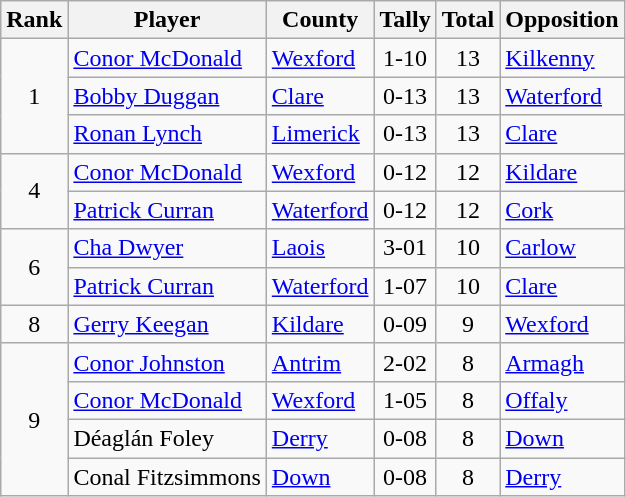<table class="wikitable">
<tr>
<th>Rank</th>
<th>Player</th>
<th>County</th>
<th>Tally</th>
<th>Total</th>
<th>Opposition</th>
</tr>
<tr>
<td rowspan=3 align=center>1</td>
<td><a href='#'>Conor McDonald</a></td>
<td><a href='#'>Wexford</a></td>
<td align=center>1-10</td>
<td align=center>13</td>
<td><a href='#'>Kilkenny</a></td>
</tr>
<tr>
<td><a href='#'>Bobby Duggan</a></td>
<td><a href='#'>Clare</a></td>
<td align=center>0-13</td>
<td align=center>13</td>
<td><a href='#'>Waterford</a></td>
</tr>
<tr>
<td><a href='#'>Ronan Lynch</a></td>
<td><a href='#'>Limerick</a></td>
<td align=center>0-13</td>
<td align=center>13</td>
<td><a href='#'>Clare</a></td>
</tr>
<tr>
<td rowspan=2 align=center>4</td>
<td><a href='#'>Conor McDonald</a></td>
<td><a href='#'>Wexford</a></td>
<td align=center>0-12</td>
<td align=center>12</td>
<td><a href='#'>Kildare</a></td>
</tr>
<tr>
<td><a href='#'>Patrick Curran</a></td>
<td><a href='#'>Waterford</a></td>
<td align=center>0-12</td>
<td align=center>12</td>
<td><a href='#'>Cork</a></td>
</tr>
<tr>
<td rowspan=2 align=center>6</td>
<td><a href='#'>Cha Dwyer</a></td>
<td><a href='#'>Laois</a></td>
<td align=center>3-01</td>
<td align=center>10</td>
<td><a href='#'>Carlow</a></td>
</tr>
<tr>
<td><a href='#'>Patrick Curran</a></td>
<td><a href='#'>Waterford</a></td>
<td align=center>1-07</td>
<td align=center>10</td>
<td><a href='#'>Clare</a></td>
</tr>
<tr>
<td rowspan=1 align=center>8</td>
<td><a href='#'>Gerry Keegan</a></td>
<td><a href='#'>Kildare</a></td>
<td align=center>0-09</td>
<td align=center>9</td>
<td><a href='#'>Wexford</a></td>
</tr>
<tr>
<td rowspan=4 align=center>9</td>
<td><a href='#'>Conor Johnston</a></td>
<td><a href='#'>Antrim</a></td>
<td align=center>2-02</td>
<td align=center>8</td>
<td><a href='#'>Armagh</a></td>
</tr>
<tr>
<td><a href='#'>Conor McDonald</a></td>
<td><a href='#'>Wexford</a></td>
<td align=center>1-05</td>
<td align=center>8</td>
<td><a href='#'>Offaly</a></td>
</tr>
<tr>
<td>Déaglán Foley</td>
<td><a href='#'>Derry</a></td>
<td align=center>0-08</td>
<td align=center>8</td>
<td><a href='#'>Down</a></td>
</tr>
<tr>
<td>Conal Fitzsimmons</td>
<td><a href='#'>Down</a></td>
<td align=center>0-08</td>
<td align=center>8</td>
<td><a href='#'>Derry</a></td>
</tr>
</table>
